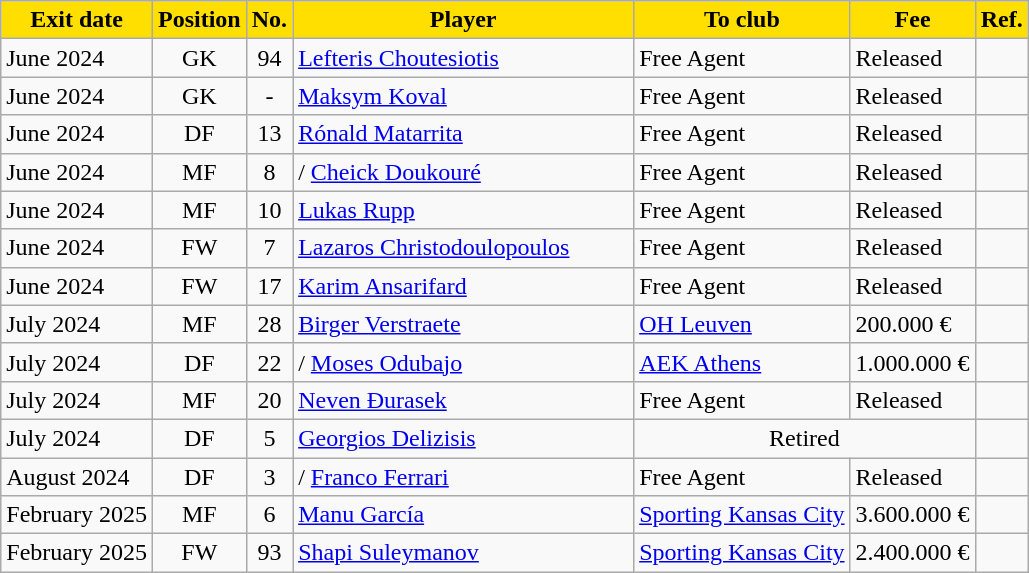<table class="wikitable sortable">
<tr>
<th style="background:#FFDF00; color:black;"><strong>Exit date</strong></th>
<th style="background:#FFDF00; color:black;"><strong>Position</strong></th>
<th style="background:#FFDF00; color:black;"><strong>No.</strong></th>
<th style="background:#FFDF00; color:black;"; width=220><strong>Player</strong></th>
<th style="background:#FFDF00; color:black;"><strong>To club</strong></th>
<th style="background:#FFDF00; color:black;"><strong>Fee</strong></th>
<th style="background:#FFDF00; color:black;"><strong>Ref.</strong></th>
</tr>
<tr>
<td>June 2024</td>
<td style="text-align:center;">GK</td>
<td style="text-align:center;">94</td>
<td style="text-align:left;"> <a href='#'>Lefteris Choutesiotis</a></td>
<td style="text-align:left;">Free Agent</td>
<td>Released</td>
<td></td>
</tr>
<tr>
<td>June 2024</td>
<td style="text-align:center;">GK</td>
<td style="text-align:center;">-</td>
<td style="text-align:left;"> <a href='#'>Maksym Koval</a></td>
<td style="text-align:left;">Free Agent</td>
<td>Released</td>
<td></td>
</tr>
<tr>
<td>June 2024</td>
<td style="text-align:center;">DF</td>
<td style="text-align:center;">13</td>
<td style="text-align:left;"> <a href='#'>Rónald Matarrita</a></td>
<td style="text-align:left;">Free Agent</td>
<td>Released</td>
<td></td>
</tr>
<tr>
<td>June 2024</td>
<td style="text-align:center;">MF</td>
<td style="text-align:center;">8</td>
<td style="text-align:left;"> /  <a href='#'>Cheick Doukouré</a></td>
<td style="text-align:left;">Free Agent</td>
<td>Released</td>
<td></td>
</tr>
<tr>
<td>June 2024</td>
<td style="text-align:center;">MF</td>
<td style="text-align:center;">10</td>
<td style="text-align:left;"> <a href='#'>Lukas Rupp</a></td>
<td style="text-align:left;">Free Agent</td>
<td>Released</td>
<td></td>
</tr>
<tr>
<td>June 2024</td>
<td style="text-align:center;">FW</td>
<td style="text-align:center;">7</td>
<td style="text-align:left;"> <a href='#'>Lazaros Christodoulopoulos</a></td>
<td style="text-align:left;">Free Agent</td>
<td>Released</td>
<td></td>
</tr>
<tr>
<td>June 2024</td>
<td style="text-align:center;">FW</td>
<td style="text-align:center;">17</td>
<td style="text-align:left;"> <a href='#'>Karim Ansarifard</a></td>
<td style="text-align:left;">Free Agent</td>
<td>Released</td>
<td></td>
</tr>
<tr>
<td>July 2024</td>
<td style="text-align:center;">MF</td>
<td style="text-align:center;">28</td>
<td style="text-align:left;"> <a href='#'>Birger Verstraete</a></td>
<td style="text-align:left;"> <a href='#'>OH Leuven</a></td>
<td>200.000 €</td>
<td></td>
</tr>
<tr>
<td>July 2024</td>
<td style="text-align:center;">DF</td>
<td style="text-align:center;">22</td>
<td style="text-align:left;"> /  <a href='#'>Moses Odubajo</a></td>
<td style="text-align:left;"> <a href='#'>AEK Athens</a></td>
<td>1.000.000 €</td>
<td></td>
</tr>
<tr>
<td>July 2024</td>
<td style="text-align:center;">MF</td>
<td style="text-align:center;">20</td>
<td style="text-align:left;"> <a href='#'>Neven Đurasek</a></td>
<td style="text-align:left;">Free Agent</td>
<td>Released</td>
<td></td>
</tr>
<tr>
<td>July 2024</td>
<td style="text-align:center;">DF</td>
<td style="text-align:center;">5</td>
<td style="text-align:left;"> <a href='#'>Georgios Delizisis</a></td>
<td colspan="2" align=center>Retired</td>
<td></td>
</tr>
<tr>
<td>August 2024</td>
<td style="text-align:center;">DF</td>
<td style="text-align:center;">3</td>
<td style="text-align:left;"> /  <a href='#'>Franco Ferrari</a></td>
<td style="text-align:left;">Free Agent</td>
<td>Released</td>
<td></td>
</tr>
<tr>
<td>February 2025</td>
<td style="text-align:center;">MF</td>
<td style="text-align:center;">6</td>
<td style="text-align:left;"> <a href='#'>Manu García</a></td>
<td style="text-align:left;"> <a href='#'>Sporting Kansas City</a></td>
<td>3.600.000 €</td>
<td></td>
</tr>
<tr>
<td>February 2025</td>
<td style="text-align:center;">FW</td>
<td style="text-align:center;">93</td>
<td style="text-align:left;"> <a href='#'>Shapi Suleymanov</a></td>
<td style="text-align:left;"> <a href='#'>Sporting Kansas City</a></td>
<td>2.400.000 €</td>
<td></td>
</tr>
</table>
